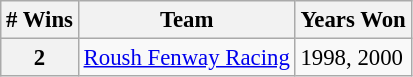<table class="wikitable" style="font-size: 95%;">
<tr>
<th># Wins</th>
<th>Team</th>
<th>Years Won</th>
</tr>
<tr>
<th>2</th>
<td><a href='#'>Roush Fenway Racing</a></td>
<td>1998, 2000</td>
</tr>
</table>
